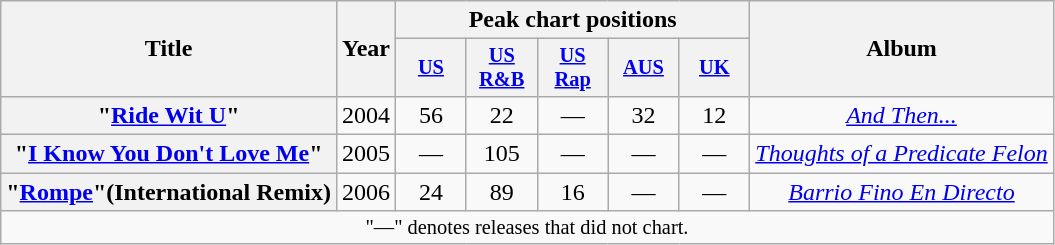<table class="wikitable plainrowheaders">
<tr>
<th scope="col" rowspan=2>Title</th>
<th scope="col" rowspan=2>Year</th>
<th scope="col" colspan=5>Peak chart positions</th>
<th scope="col" rowspan=2>Album</th>
</tr>
<tr>
<th scope="col" style="width:3em; font-size:85%"><a href='#'>US</a></th>
<th scope="col" style="width:3em; font-size:85%"><a href='#'>US<br>R&B</a></th>
<th scope="col" style="width:3em; font-size:85%"><a href='#'>US<br>Rap</a></th>
<th scope="col" style="width:3em; font-size:85%"><a href='#'>AUS</a></th>
<th scope="col" style="width:3em; font-size:85%"><a href='#'>UK</a></th>
</tr>
<tr>
<th scope="row">"<a href='#'>Ride Wit U</a>"<br></th>
<td style="text-align:left;">2004</td>
<td style="text-align:center;">56</td>
<td style="text-align:center;">22</td>
<td style="text-align:center;">—</td>
<td style="text-align:center;">32</td>
<td style="text-align:center;">12</td>
<td style="text-align:center;"><em><a href='#'>And Then...</a></em></td>
</tr>
<tr>
<th scope="row">"<a href='#'>I Know You Don't Love Me</a>"<br></th>
<td style="text-align:left;">2005</td>
<td style="text-align:center;">—</td>
<td style="text-align:center;">105</td>
<td style="text-align:center;">—</td>
<td style="text-align:center;">—</td>
<td style="text-align:center;">—</td>
<td style="text-align:center;"><em><a href='#'>Thoughts of a Predicate Felon</a></em></td>
</tr>
<tr>
<th scope="row">"<a href='#'>Rompe</a>"(International Remix)<br></th>
<td>2006</td>
<td style="text-align:center;">24</td>
<td style="text-align:center;">89</td>
<td style="text-align:center;">16</td>
<td style="text-align:center;">—</td>
<td style="text-align:center;">—</td>
<td style="text-align:center;"><em><a href='#'>Barrio Fino En Directo</a></em></td>
</tr>
<tr>
<td colspan=10 style="text-align:center; font-size:85%">"—" denotes releases that did not chart.</td>
</tr>
</table>
